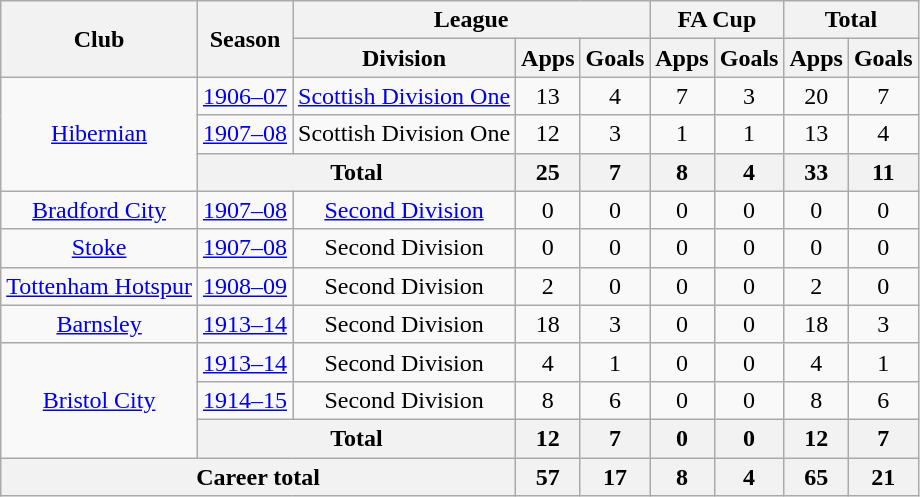<table class="wikitable" style="text-align: center;">
<tr>
<th rowspan="2">Club</th>
<th rowspan="2">Season</th>
<th colspan="3">League</th>
<th colspan="2">FA Cup</th>
<th colspan="2">Total</th>
</tr>
<tr>
<th>Division</th>
<th>Apps</th>
<th>Goals</th>
<th>Apps</th>
<th>Goals</th>
<th>Apps</th>
<th>Goals</th>
</tr>
<tr>
<td rowspan=3><a href='#'>Hibernian</a></td>
<td><a href='#'>1906–07</a></td>
<td><a href='#'>Scottish Division One</a></td>
<td>13</td>
<td>4</td>
<td>7</td>
<td>3</td>
<td>20</td>
<td>7</td>
</tr>
<tr>
<td><a href='#'>1907–08</a></td>
<td>Scottish Division One</td>
<td>12</td>
<td>3</td>
<td>1</td>
<td>1</td>
<td>13</td>
<td>4</td>
</tr>
<tr>
<th colspan=2>Total</th>
<th>25</th>
<th>7</th>
<th>8</th>
<th>4</th>
<th>33</th>
<th>11</th>
</tr>
<tr>
<td><a href='#'>Bradford City</a></td>
<td><a href='#'>1907–08</a></td>
<td><a href='#'>Second Division</a></td>
<td>0</td>
<td>0</td>
<td>0</td>
<td>0</td>
<td>0</td>
<td>0</td>
</tr>
<tr>
<td><a href='#'>Stoke</a></td>
<td><a href='#'>1907–08</a></td>
<td>Second Division</td>
<td>0</td>
<td>0</td>
<td>0</td>
<td>0</td>
<td>0</td>
<td>0</td>
</tr>
<tr>
<td><a href='#'>Tottenham Hotspur</a></td>
<td><a href='#'>1908–09</a></td>
<td>Second Division</td>
<td>2</td>
<td>0</td>
<td>0</td>
<td>0</td>
<td>2</td>
<td>0</td>
</tr>
<tr>
<td><a href='#'>Barnsley</a></td>
<td><a href='#'>1913–14</a></td>
<td>Second Division</td>
<td>18</td>
<td>3</td>
<td>0</td>
<td>0</td>
<td>18</td>
<td>3</td>
</tr>
<tr>
<td rowspan=3><a href='#'>Bristol City</a></td>
<td><a href='#'>1913–14</a></td>
<td>Second Division</td>
<td>4</td>
<td>1</td>
<td>0</td>
<td>0</td>
<td>4</td>
<td>1</td>
</tr>
<tr>
<td><a href='#'>1914–15</a></td>
<td>Second Division</td>
<td>8</td>
<td>6</td>
<td>0</td>
<td>0</td>
<td>8</td>
<td>6</td>
</tr>
<tr>
<th colspan=2>Total</th>
<th>12</th>
<th>7</th>
<th>0</th>
<th>0</th>
<th>12</th>
<th>7</th>
</tr>
<tr>
<th colspan="3">Career total</th>
<th>57</th>
<th>17</th>
<th>8</th>
<th>4</th>
<th>65</th>
<th>21</th>
</tr>
</table>
